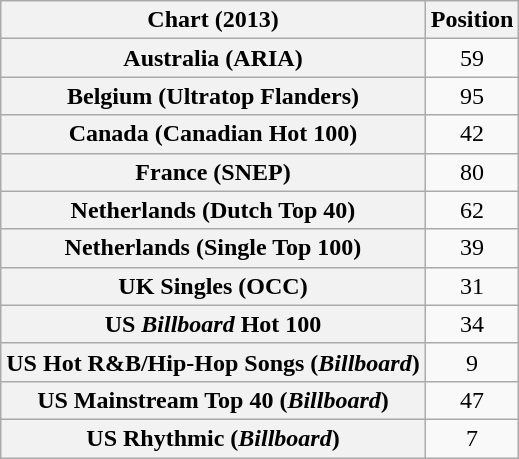<table class="wikitable sortable plainrowheaders" style="text-align:center">
<tr>
<th scope="col">Chart (2013)</th>
<th scope="col">Position</th>
</tr>
<tr>
<th scope="row">Australia (ARIA)</th>
<td style="text-align:center;">59</td>
</tr>
<tr>
<th scope="row">Belgium (Ultratop Flanders)</th>
<td style="text-align:center;">95</td>
</tr>
<tr>
<th scope="row">Canada (Canadian Hot 100)</th>
<td style="text-align:center;">42</td>
</tr>
<tr>
<th scope="row">France (SNEP)</th>
<td style="text-align:center;">80</td>
</tr>
<tr>
<th scope="row">Netherlands (Dutch Top 40)</th>
<td style="text-align:center;">62</td>
</tr>
<tr>
<th scope="row">Netherlands (Single Top 100)</th>
<td style="text-align:center;">39</td>
</tr>
<tr>
<th scope="row">UK Singles (OCC)</th>
<td style="text-align:center;">31</td>
</tr>
<tr>
<th scope="row">US <em>Billboard</em> Hot 100</th>
<td style="text-align:center;">34</td>
</tr>
<tr>
<th scope="row">US Hot R&B/Hip-Hop Songs (<em>Billboard</em>)</th>
<td style="text-align:center;">9</td>
</tr>
<tr>
<th scope="row">US Mainstream Top 40 (<em>Billboard</em>)</th>
<td style="text-align:center;">47</td>
</tr>
<tr>
<th scope="row">US Rhythmic (<em>Billboard</em>)</th>
<td style="text-align:center;">7</td>
</tr>
</table>
